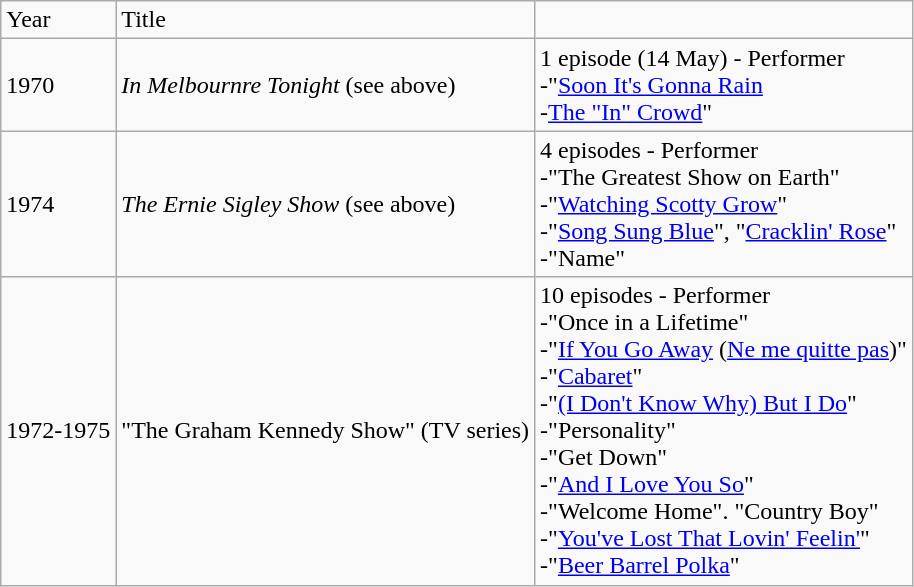<table class="wikitable">
<tr>
<td>Year</td>
<td>Title</td>
</tr>
<tr>
<td>1970</td>
<td><em>In Melbournre Tonight</em> (see above)</td>
<td>1 episode (14 May) - Performer<br>-"<a href='#'>Soon It's Gonna Rain</a><br>-<a href='#'>The "In" Crowd</a>"</td>
</tr>
<tr>
<td>1974</td>
<td><em>The Ernie Sigley Show</em> (see above)</td>
<td>4 episodes - Performer<br>-"The Greatest Show on Earth"<br>-"<a href='#'>Watching Scotty Grow</a>"<br>-"<a href='#'>Song Sung Blue</a>", "<a href='#'>Cracklin' Rose</a>"<br>-"Name"</td>
</tr>
<tr>
<td>1972-1975</td>
<td>"The Graham Kennedy Show" (TV series)</td>
<td>10 episodes - Performer<br>-"Once in a Lifetime"<br>-"<a href='#'>If You Go Away</a> (<a href='#'>Ne me quitte pas</a>)"<br>-"<a href='#'>Cabaret</a>"<br>-"<a href='#'>(I Don't Know Why) But I Do</a>"<br>-"Personality"<br>-"Get Down"<br>-"<a href='#'>And I Love You So</a>"<br>-"Welcome Home". "Country Boy"<br>-"<a href='#'>You've Lost That Lovin' Feelin'</a>"<br>-"<a href='#'>Beer Barrel Polka</a>"</td>
</tr>
</table>
